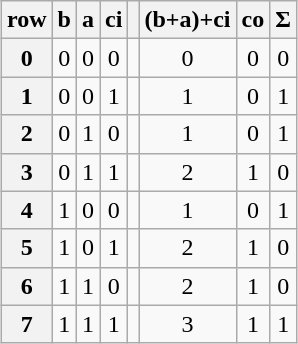<table class="wikitable" style="text-align:center; margin-left: auto; margin-right: auto; border: none;">
<tr>
<th>row</th>
<th>b</th>
<th>a</th>
<th>ci</th>
<th></th>
<th>(b+a)+ci</th>
<th>co</th>
<th>Σ</th>
</tr>
<tr>
<th>0</th>
<td>0</td>
<td>0</td>
<td>0</td>
<td></td>
<td>0</td>
<td>0</td>
<td>0</td>
</tr>
<tr>
<th>1</th>
<td>0</td>
<td>0</td>
<td>1</td>
<td></td>
<td>1</td>
<td>0</td>
<td>1</td>
</tr>
<tr>
<th>2</th>
<td>0</td>
<td>1</td>
<td>0</td>
<td></td>
<td>1</td>
<td>0</td>
<td>1</td>
</tr>
<tr>
<th>3</th>
<td>0</td>
<td>1</td>
<td>1</td>
<td></td>
<td>2</td>
<td>1</td>
<td>0</td>
</tr>
<tr>
<th>4</th>
<td>1</td>
<td>0</td>
<td>0</td>
<td></td>
<td>1</td>
<td>0</td>
<td>1</td>
</tr>
<tr>
<th>5</th>
<td>1</td>
<td>0</td>
<td>1</td>
<td></td>
<td>2</td>
<td>1</td>
<td>0</td>
</tr>
<tr>
<th>6</th>
<td>1</td>
<td>1</td>
<td>0</td>
<td></td>
<td>2</td>
<td>1</td>
<td>0</td>
</tr>
<tr>
<th>7</th>
<td>1</td>
<td>1</td>
<td>1</td>
<td></td>
<td>3</td>
<td>1</td>
<td>1</td>
</tr>
</table>
